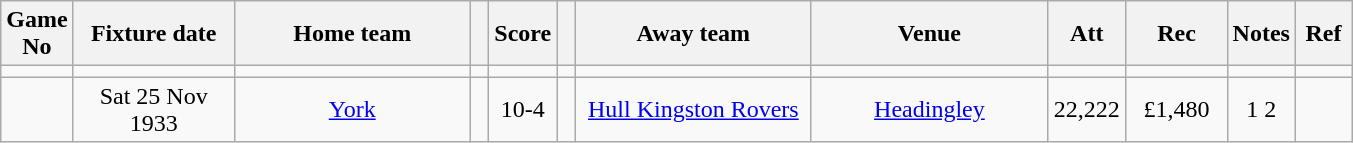<table class="wikitable" style="text-align:center;">
<tr>
<th width=20 abbr="No">Game No</th>
<th width=100 abbr="Date">Fixture date</th>
<th width=150 abbr="Home team">Home team</th>
<th width=5 abbr="space"></th>
<th width=20 abbr="Score">Score</th>
<th width=5 abbr="space"></th>
<th width=150 abbr="Away team">Away team</th>
<th width=150 abbr="Venue">Venue</th>
<th width=45 abbr="Att">Att</th>
<th width=60 abbr="Rec">Rec</th>
<th width=20 abbr="Notes">Notes</th>
<th width=30 abbr="Ref">Ref</th>
</tr>
<tr>
<td></td>
<td></td>
<td></td>
<td></td>
<td></td>
<td></td>
<td></td>
<td></td>
<td></td>
<td></td>
<td></td>
</tr>
<tr>
<td></td>
<td>Sat 25 Nov 1933</td>
<td><a href='#'>York</a></td>
<td></td>
<td>10-4</td>
<td></td>
<td><a href='#'>Hull Kingston Rovers</a></td>
<td><a href='#'>Headingley</a></td>
<td>22,222</td>
<td>£1,480</td>
<td>1 2</td>
<td></td>
</tr>
</table>
